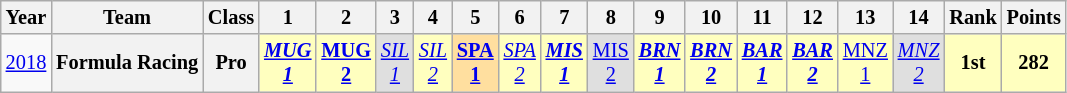<table class="wikitable" style="text-align:center; font-size:85%">
<tr>
<th>Year</th>
<th>Team</th>
<th>Class</th>
<th>1</th>
<th>2</th>
<th>3</th>
<th>4</th>
<th>5</th>
<th>6</th>
<th>7</th>
<th>8</th>
<th>9</th>
<th>10</th>
<th>11</th>
<th>12</th>
<th>13</th>
<th>14</th>
<th>Rank</th>
<th>Points</th>
</tr>
<tr>
<td><a href='#'>2018</a></td>
<th nowrap>Formula Racing</th>
<th><strong><span>Pro</span></strong></th>
<td style="background:#FFFFBF;"><strong><em><a href='#'>MUG<br>1</a></em></strong><br></td>
<td style="background:#FFFFBF;"><strong><a href='#'>MUG<br>2</a></strong><br></td>
<td style="background:#DFDFDF;"><em><a href='#'>SIL<br>1</a></em><br></td>
<td style="background:#FFFFBF;"><em><a href='#'>SIL<br>2</a></em><br></td>
<td style="background:#FFDF9F;"><strong><a href='#'>SPA<br>1</a></strong><br></td>
<td style="background:#FFFFBF;"><em><a href='#'>SPA<br>2</a></em><br></td>
<td style="background:#FFFFBF;"><strong><em><a href='#'>MIS<br>1</a></em></strong><br></td>
<td style="background:#DFDFDF;"><a href='#'>MIS<br>2</a><br></td>
<td style="background:#FFFFBF;"><strong><em><a href='#'>BRN<br>1</a></em></strong><br></td>
<td style="background:#FFFFBF;"><strong><em><a href='#'>BRN<br>2</a></em></strong><br></td>
<td style="background:#FFFFBF;"><strong><em><a href='#'>BAR<br>1</a></em></strong><br></td>
<td style="background:#FFFFBF;"><strong><em><a href='#'>BAR<br>2</a></em></strong><br></td>
<td style="background:#FFFFBF;"><a href='#'>MNZ<br>1</a><br></td>
<td style="background:#DFDFDF;"><em><a href='#'>MNZ<br>2</a></em><br></td>
<th style="background:#FFFFBF;">1st</th>
<th style="background:#FFFFBF;">282</th>
</tr>
</table>
